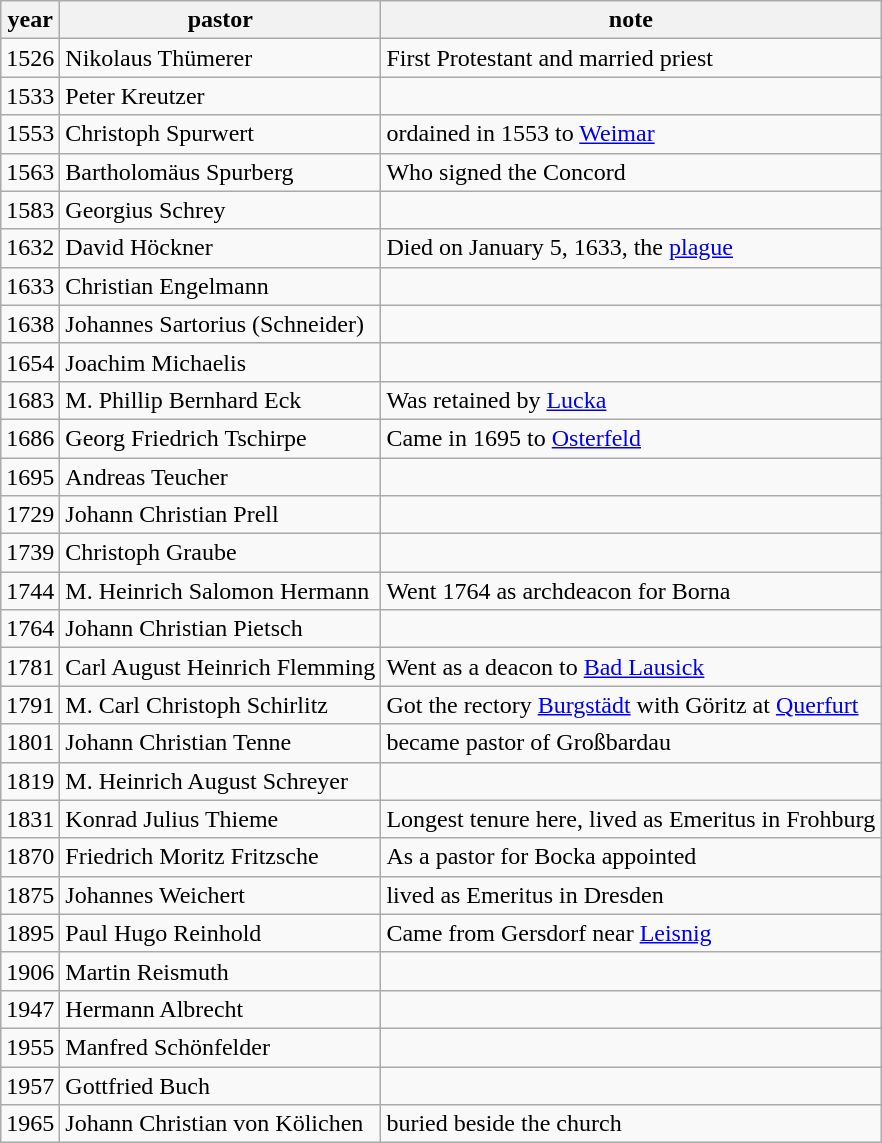<table class="wikitable">
<tr>
<th>year</th>
<th>pastor</th>
<th>note</th>
</tr>
<tr>
<td>1526</td>
<td>Nikolaus Thümerer</td>
<td>First Protestant and married priest</td>
</tr>
<tr>
<td>1533</td>
<td>Peter Kreutzer</td>
<td></td>
</tr>
<tr>
<td>1553</td>
<td>Christoph Spurwert</td>
<td>ordained in 1553 to <a href='#'>Weimar</a></td>
</tr>
<tr>
<td>1563</td>
<td>Bartholomäus Spurberg</td>
<td>Who signed the Concord</td>
</tr>
<tr>
<td>1583</td>
<td>Georgius Schrey</td>
<td></td>
</tr>
<tr>
<td>1632</td>
<td>David Höckner</td>
<td>Died on January 5, 1633, the <a href='#'>plague</a></td>
</tr>
<tr>
<td>1633</td>
<td>Christian Engelmann</td>
<td></td>
</tr>
<tr>
<td>1638</td>
<td>Johannes Sartorius (Schneider)</td>
<td></td>
</tr>
<tr>
<td>1654</td>
<td>Joachim Michaelis</td>
<td></td>
</tr>
<tr>
<td>1683</td>
<td>M. Phillip Bernhard Eck</td>
<td>Was retained by <a href='#'>Lucka</a></td>
</tr>
<tr>
<td>1686</td>
<td>Georg Friedrich Tschirpe</td>
<td>Came in 1695 to <a href='#'>Osterfeld</a></td>
</tr>
<tr>
<td>1695</td>
<td>Andreas Teucher</td>
<td></td>
</tr>
<tr>
<td>1729</td>
<td>Johann Christian Prell</td>
<td></td>
</tr>
<tr>
<td>1739</td>
<td>Christoph Graube</td>
<td></td>
</tr>
<tr>
<td>1744</td>
<td>M. Heinrich Salomon Hermann</td>
<td>Went 1764 as archdeacon for Borna</td>
</tr>
<tr>
<td>1764</td>
<td>Johann Christian Pietsch</td>
<td></td>
</tr>
<tr>
<td>1781</td>
<td>Carl August Heinrich Flemming</td>
<td>Went as a deacon to <a href='#'>Bad Lausick</a></td>
</tr>
<tr>
<td>1791</td>
<td>M. Carl Christoph Schirlitz</td>
<td>Got the rectory <a href='#'>Burgstädt</a> with Göritz at <a href='#'>Querfurt</a></td>
</tr>
<tr>
<td>1801</td>
<td>Johann Christian Tenne</td>
<td>became pastor of Großbardau</td>
</tr>
<tr>
<td>1819</td>
<td>M. Heinrich August Schreyer</td>
<td></td>
</tr>
<tr>
<td>1831</td>
<td>Konrad Julius Thieme</td>
<td>Longest tenure here, lived as Emeritus in Frohburg</td>
</tr>
<tr>
<td>1870</td>
<td>Friedrich Moritz Fritzsche</td>
<td>As a pastor for Bocka appointed</td>
</tr>
<tr>
<td>1875</td>
<td>Johannes Weichert</td>
<td>lived as Emeritus in Dresden</td>
</tr>
<tr>
<td>1895</td>
<td>Paul Hugo Reinhold</td>
<td>Came from Gersdorf near <a href='#'>Leisnig</a></td>
</tr>
<tr>
<td>1906</td>
<td>Martin Reismuth</td>
<td></td>
</tr>
<tr>
<td>1947</td>
<td>Hermann Albrecht</td>
<td></td>
</tr>
<tr>
<td>1955</td>
<td>Manfred Schönfelder</td>
<td></td>
</tr>
<tr>
<td>1957</td>
<td>Gottfried Buch</td>
<td></td>
</tr>
<tr>
<td>1965</td>
<td>Johann Christian von Kölichen</td>
<td>buried beside the church</td>
</tr>
</table>
